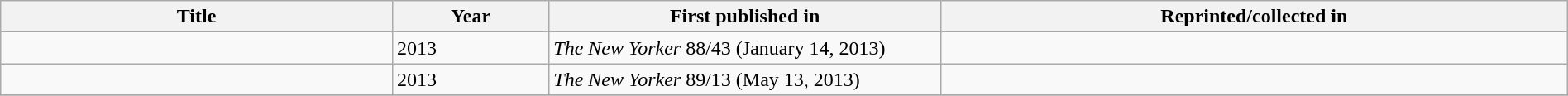<table class='wikitable sortable' width='100%'>
<tr>
<th width='25%'>Title</th>
<th width='10%'>Year</th>
<th width='25%'>First published in</th>
<th width='40%' class='unsortable'>Reprinted/collected in</th>
</tr>
<tr>
<td></td>
<td>2013</td>
<td><em>The New Yorker</em> 88/43 (January 14, 2013)</td>
<td></td>
</tr>
<tr>
<td></td>
<td>2013</td>
<td><em>The New Yorker</em> 89/13 (May 13, 2013)</td>
<td></td>
</tr>
<tr>
</tr>
</table>
